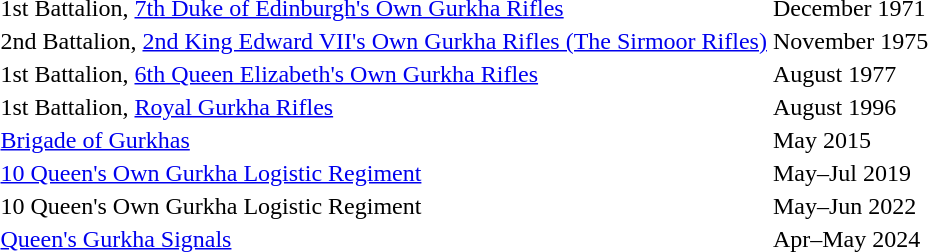<table>
<tr>
<td>1st Battalion, <a href='#'>7th Duke of Edinburgh's Own Gurkha Rifles</a></td>
<td>December 1971</td>
</tr>
<tr>
<td>2nd Battalion, <a href='#'>2nd King Edward VII's Own Gurkha Rifles (The Sirmoor Rifles)</a></td>
<td>November 1975</td>
</tr>
<tr>
<td>1st Battalion, <a href='#'>6th Queen Elizabeth's Own Gurkha Rifles</a></td>
<td>August 1977</td>
</tr>
<tr>
<td>1st Battalion, <a href='#'>Royal Gurkha Rifles</a></td>
<td>August 1996</td>
</tr>
<tr>
<td><a href='#'>Brigade of Gurkhas</a></td>
<td>May 2015</td>
</tr>
<tr>
<td><a href='#'>10 Queen's Own Gurkha Logistic Regiment</a></td>
<td>May–Jul 2019</td>
</tr>
<tr>
<td>10 Queen's Own Gurkha Logistic Regiment</td>
<td>May–Jun 2022</td>
</tr>
<tr>
<td><a href='#'>Queen's Gurkha Signals</a></td>
<td>Apr–May 2024</td>
</tr>
</table>
